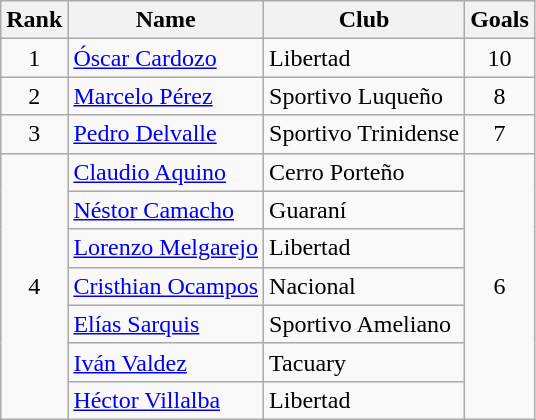<table class="wikitable" border="1">
<tr>
<th>Rank</th>
<th>Name</th>
<th>Club</th>
<th>Goals</th>
</tr>
<tr>
<td align=center>1</td>
<td> <a href='#'>Óscar Cardozo</a></td>
<td>Libertad</td>
<td align=center>10</td>
</tr>
<tr>
<td align=center>2</td>
<td> <a href='#'>Marcelo Pérez</a></td>
<td>Sportivo Luqueño</td>
<td align=center>8</td>
</tr>
<tr>
<td align=center>3</td>
<td> <a href='#'>Pedro Delvalle</a></td>
<td>Sportivo Trinidense</td>
<td align=center>7</td>
</tr>
<tr>
<td rowspan=7 align=center>4</td>
<td> <a href='#'>Claudio Aquino</a></td>
<td>Cerro Porteño</td>
<td rowspan=7 align=center>6</td>
</tr>
<tr>
<td> <a href='#'>Néstor Camacho</a></td>
<td>Guaraní</td>
</tr>
<tr>
<td> <a href='#'>Lorenzo Melgarejo</a></td>
<td>Libertad</td>
</tr>
<tr>
<td> <a href='#'>Cristhian Ocampos</a></td>
<td>Nacional</td>
</tr>
<tr>
<td> <a href='#'>Elías Sarquis</a></td>
<td>Sportivo Ameliano</td>
</tr>
<tr>
<td> <a href='#'>Iván Valdez</a></td>
<td>Tacuary</td>
</tr>
<tr>
<td> <a href='#'>Héctor Villalba</a></td>
<td>Libertad</td>
</tr>
</table>
